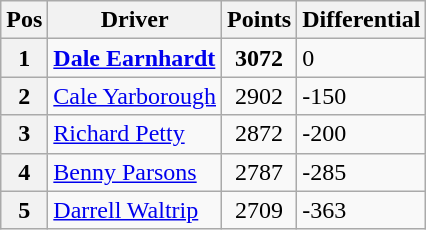<table class="wikitable">
<tr>
<th>Pos</th>
<th>Driver</th>
<th>Points</th>
<th>Differential</th>
</tr>
<tr>
<th>1</th>
<td><strong><a href='#'>Dale Earnhardt</a></strong></td>
<td style="text-align:center;"><strong>3072</strong></td>
<td>0</td>
</tr>
<tr>
<th>2</th>
<td><a href='#'>Cale Yarborough</a></td>
<td style="text-align:center;">2902</td>
<td>-150</td>
</tr>
<tr>
<th>3</th>
<td><a href='#'>Richard Petty</a></td>
<td style="text-align:center;">2872</td>
<td>-200</td>
</tr>
<tr>
<th>4</th>
<td><a href='#'>Benny Parsons</a></td>
<td style="text-align:center;">2787</td>
<td>-285</td>
</tr>
<tr>
<th>5</th>
<td><a href='#'>Darrell Waltrip</a></td>
<td style="text-align:center;">2709</td>
<td>-363</td>
</tr>
</table>
